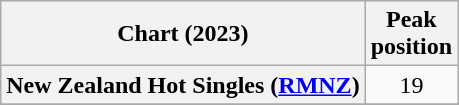<table class="wikitable sortable plainrowheaders" style="text-align:center">
<tr>
<th scope="col">Chart (2023)</th>
<th scope="col">Peak<br>position</th>
</tr>
<tr>
<th scope="row">New Zealand Hot Singles (<a href='#'>RMNZ</a>)</th>
<td>19</td>
</tr>
<tr>
</tr>
<tr>
</tr>
</table>
